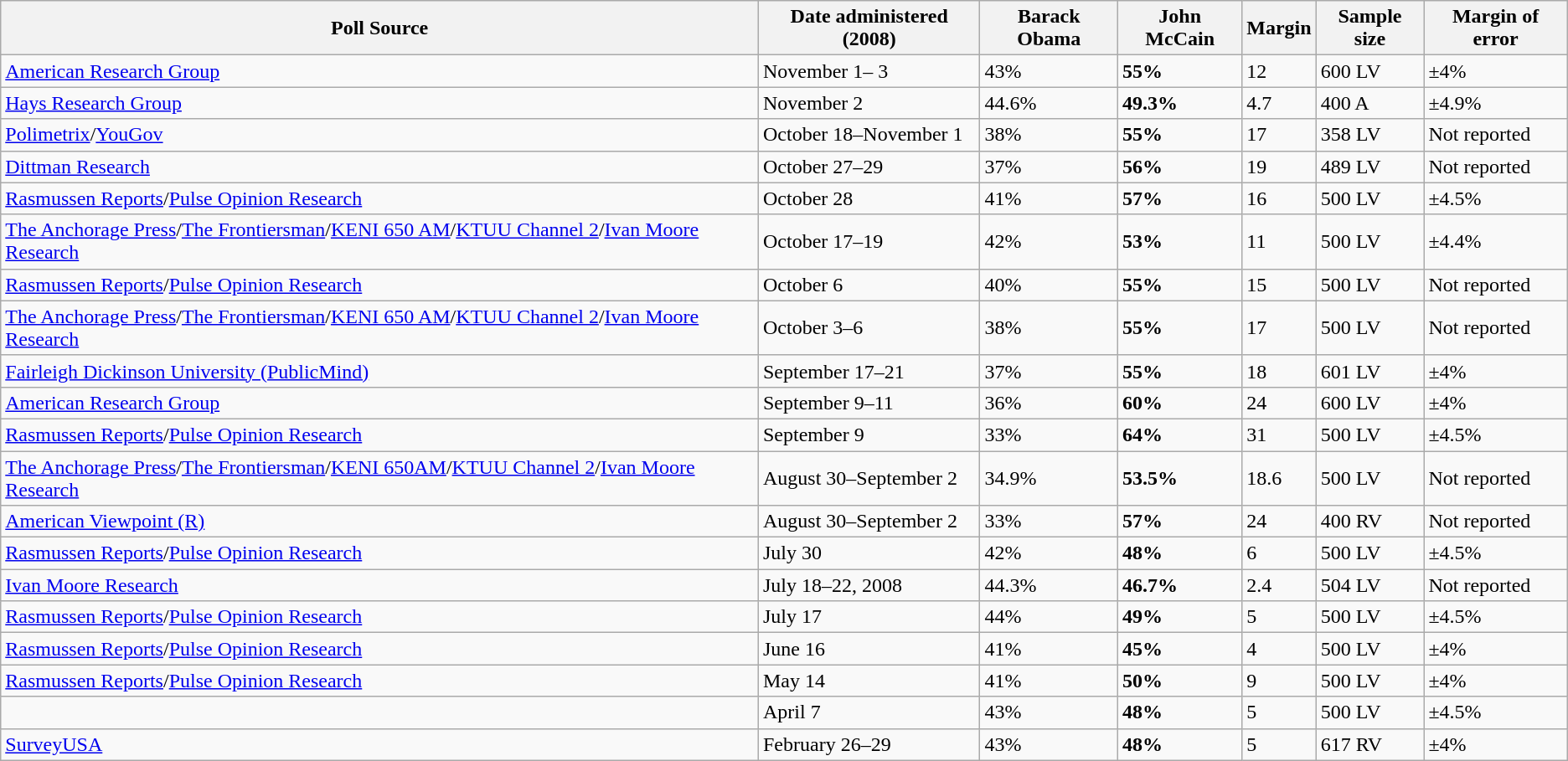<table class="wikitable collapsible">
<tr>
<th>Poll Source</th>
<th>Date administered (2008)</th>
<th>Barack Obama</th>
<th>John McCain</th>
<th>Margin</th>
<th>Sample size</th>
<th>Margin of error</th>
</tr>
<tr>
<td><a href='#'>American Research Group</a></td>
<td>November 1– 3</td>
<td>43%</td>
<td><strong>55%</strong></td>
<td>12</td>
<td>600 LV</td>
<td>±4%</td>
</tr>
<tr>
<td><a href='#'>Hays Research Group</a></td>
<td>November 2</td>
<td>44.6%</td>
<td><strong>49.3%</strong></td>
<td>4.7</td>
<td>400 A</td>
<td>±4.9%</td>
</tr>
<tr>
<td><a href='#'>Polimetrix</a>/<a href='#'>YouGov</a></td>
<td>October 18–November 1</td>
<td>38%</td>
<td><strong>55%</strong></td>
<td>17</td>
<td>358 LV</td>
<td>Not reported</td>
</tr>
<tr>
<td><a href='#'>Dittman Research</a></td>
<td>October 27–29</td>
<td>37%</td>
<td><strong>56%</strong></td>
<td>19</td>
<td>489 LV</td>
<td>Not reported</td>
</tr>
<tr>
<td><a href='#'>Rasmussen Reports</a>/<a href='#'>Pulse Opinion Research</a></td>
<td>October 28</td>
<td>41%</td>
<td><strong>57%</strong></td>
<td>16</td>
<td>500 LV</td>
<td>±4.5%</td>
</tr>
<tr>
<td><a href='#'>The Anchorage Press</a>/<a href='#'>The Frontiersman</a>/<a href='#'>KENI 650 AM</a>/<a href='#'>KTUU Channel 2</a>/<a href='#'>Ivan Moore Research</a></td>
<td>October 17–19</td>
<td>42%</td>
<td><strong>53%</strong></td>
<td>11</td>
<td>500 LV</td>
<td>±4.4%</td>
</tr>
<tr>
<td><a href='#'>Rasmussen Reports</a>/<a href='#'>Pulse Opinion Research</a></td>
<td>October 6</td>
<td>40%</td>
<td><strong>55%</strong></td>
<td>15</td>
<td>500 LV</td>
<td>Not reported</td>
</tr>
<tr>
<td><a href='#'>The Anchorage Press</a>/<a href='#'>The Frontiersman</a>/<a href='#'>KENI 650 AM</a>/<a href='#'>KTUU Channel 2</a>/<a href='#'>Ivan Moore Research</a></td>
<td>October 3–6</td>
<td>38%</td>
<td><strong>55%</strong></td>
<td>17</td>
<td>500 LV</td>
<td>Not reported</td>
</tr>
<tr>
<td><a href='#'>Fairleigh Dickinson University (PublicMind)</a></td>
<td>September 17–21</td>
<td>37%</td>
<td><strong>55%</strong></td>
<td>18</td>
<td>601 LV</td>
<td>±4%</td>
</tr>
<tr>
<td><a href='#'>American Research Group</a></td>
<td>September 9–11</td>
<td>36%</td>
<td><strong>60%</strong></td>
<td>24</td>
<td>600 LV</td>
<td>±4%</td>
</tr>
<tr>
<td><a href='#'>Rasmussen Reports</a>/<a href='#'>Pulse Opinion Research</a></td>
<td>September 9</td>
<td>33%</td>
<td><strong>64%</strong></td>
<td>31</td>
<td>500 LV</td>
<td>±4.5%</td>
</tr>
<tr>
<td><a href='#'>The Anchorage Press</a>/<a href='#'>The Frontiersman</a>/<a href='#'>KENI 650AM</a>/<a href='#'>KTUU Channel 2</a>/<a href='#'>Ivan Moore Research</a></td>
<td>August 30–September 2</td>
<td>34.9%</td>
<td><strong>53.5%</strong></td>
<td>18.6</td>
<td>500 LV</td>
<td>Not reported</td>
</tr>
<tr>
<td><a href='#'>American Viewpoint (R)</a></td>
<td>August 30–September 2</td>
<td>33%</td>
<td><strong>57%</strong></td>
<td>24</td>
<td>400 RV</td>
<td>Not reported</td>
</tr>
<tr>
<td><a href='#'>Rasmussen Reports</a>/<a href='#'>Pulse Opinion Research</a></td>
<td>July 30</td>
<td>42%</td>
<td><strong>48%</strong></td>
<td>6</td>
<td>500 LV</td>
<td>±4.5%</td>
</tr>
<tr>
<td><a href='#'>Ivan Moore Research</a></td>
<td>July 18–22, 2008</td>
<td>44.3%</td>
<td><strong>46.7%</strong></td>
<td>2.4</td>
<td>504 LV</td>
<td>Not reported</td>
</tr>
<tr>
<td><a href='#'>Rasmussen Reports</a>/<a href='#'>Pulse Opinion Research</a></td>
<td>July 17</td>
<td>44%</td>
<td><strong>49%</strong></td>
<td>5</td>
<td>500 LV</td>
<td>±4.5%</td>
</tr>
<tr>
<td><a href='#'>Rasmussen Reports</a>/<a href='#'>Pulse Opinion Research</a></td>
<td>June 16</td>
<td>41%</td>
<td><strong>45%</strong></td>
<td>4</td>
<td>500 LV</td>
<td>±4%</td>
</tr>
<tr>
<td><a href='#'>Rasmussen Reports</a>/<a href='#'>Pulse Opinion Research</a></td>
<td>May 14</td>
<td>41%</td>
<td><strong>50%</strong></td>
<td>9</td>
<td>500 LV</td>
<td>±4%</td>
</tr>
<tr>
<td></td>
<td>April 7</td>
<td>43%</td>
<td><strong>48%</strong></td>
<td>5</td>
<td>500 LV</td>
<td>±4.5%</td>
</tr>
<tr>
<td><a href='#'>SurveyUSA</a></td>
<td>February 26–29</td>
<td>43%</td>
<td><strong>48%</strong></td>
<td>5</td>
<td>617 RV</td>
<td>±4%</td>
</tr>
</table>
